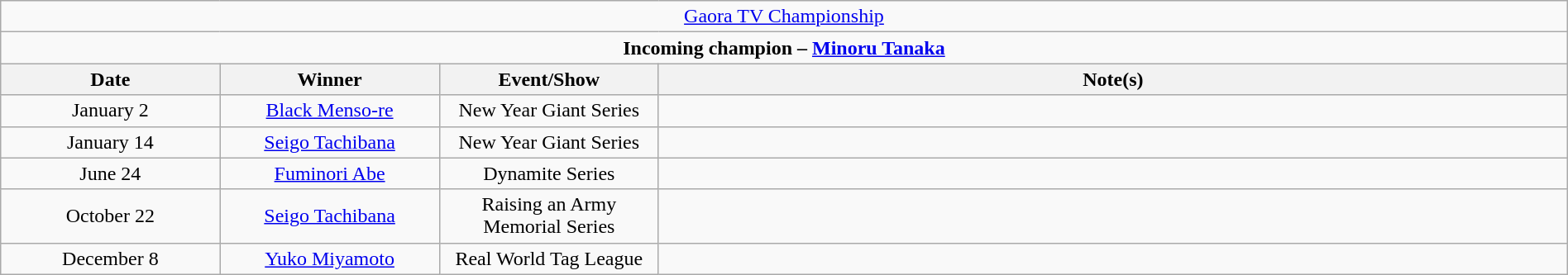<table class="wikitable" style="text-align:center; width:100%;">
<tr>
<td colspan="4" style="text-align: center;"><a href='#'>Gaora TV Championship</a></td>
</tr>
<tr>
<td colspan="4" style="text-align: center;"><strong>Incoming champion – <a href='#'>Minoru Tanaka</a></strong></td>
</tr>
<tr>
<th width=14%>Date</th>
<th width=14%>Winner</th>
<th width=14%>Event/Show</th>
<th width=58%>Note(s)</th>
</tr>
<tr>
<td>January 2</td>
<td><a href='#'>Black Menso-re</a></td>
<td>New Year Giant Series<br></td>
<td></td>
</tr>
<tr>
<td>January 14</td>
<td><a href='#'>Seigo Tachibana</a></td>
<td>New Year Giant Series<br></td>
<td></td>
</tr>
<tr>
<td>June 24</td>
<td><a href='#'>Fuminori Abe</a></td>
<td>Dynamite Series<br></td>
<td></td>
</tr>
<tr>
<td>October 22</td>
<td><a href='#'>Seigo Tachibana</a></td>
<td>Raising an Army Memorial Series<br></td>
<td></td>
</tr>
<tr>
<td>December 8</td>
<td><a href='#'>Yuko Miyamoto</a></td>
<td>Real World Tag League<br></td>
<td></td>
</tr>
</table>
